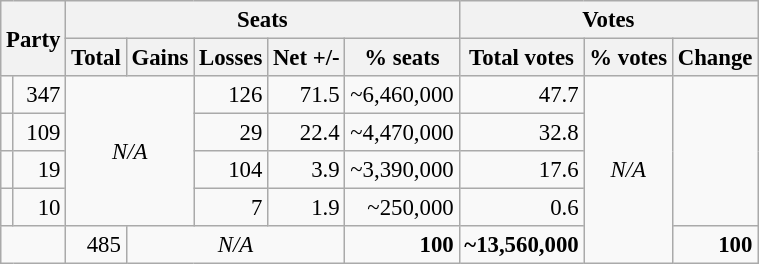<table class="wikitable sortable" style="text-align:right; font-size:95%;">
<tr>
<th colspan="2" rowspan="2">Party</th>
<th colspan="5">Seats</th>
<th colspan="3">Votes</th>
</tr>
<tr>
<th>Total</th>
<th>Gains</th>
<th>Losses</th>
<th>Net +/-</th>
<th>% seats</th>
<th>Total votes</th>
<th>% votes</th>
<th>Change</th>
</tr>
<tr>
<td></td>
<td align="right">347</td>
<td colspan="2" rowspan="4" style="text-align:center"><em>N/A</em></td>
<td align="right">126</td>
<td align="right">71.5</td>
<td align="right">~6,460,000</td>
<td align="right">47.7</td>
<td rowspan="5" style="text-align:center"><em>N/A</em></td>
</tr>
<tr>
<td></td>
<td align="right">109</td>
<td align="right">29</td>
<td align="right">22.4</td>
<td align="right">~4,470,000</td>
<td align="right">32.8</td>
</tr>
<tr>
<td></td>
<td align="right">19</td>
<td align="right">104</td>
<td align="right">3.9</td>
<td align="right">~3,390,000</td>
<td align="right">17.6</td>
</tr>
<tr>
<td></td>
<td align="right">10</td>
<td align="right">7</td>
<td align="right">1.9</td>
<td align="right">~250,000</td>
<td align="right">0.6</td>
</tr>
<tr>
<td colspan="2" style="text-align:right"></td>
<td align="right">485</td>
<td colspan="3" style="text-align:center"><em>N/A</em></td>
<td align="right"><strong>100</strong></td>
<td align="right"><strong>~13,560,000</strong></td>
<td align="right"><strong>100</strong></td>
</tr>
</table>
